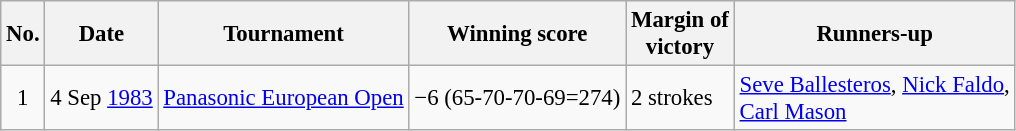<table class="wikitable" style="font-size:95%;">
<tr>
<th>No.</th>
<th>Date</th>
<th>Tournament</th>
<th>Winning score</th>
<th>Margin of<br>victory</th>
<th>Runners-up</th>
</tr>
<tr>
<td align=center>1</td>
<td align=right>4 Sep <a href='#'>1983</a></td>
<td><a href='#'>Panasonic European Open</a></td>
<td>−6 (65-70-70-69=274)</td>
<td>2 strokes</td>
<td> <a href='#'>Seve Ballesteros</a>,  <a href='#'>Nick Faldo</a>,<br> <a href='#'>Carl Mason</a></td>
</tr>
</table>
